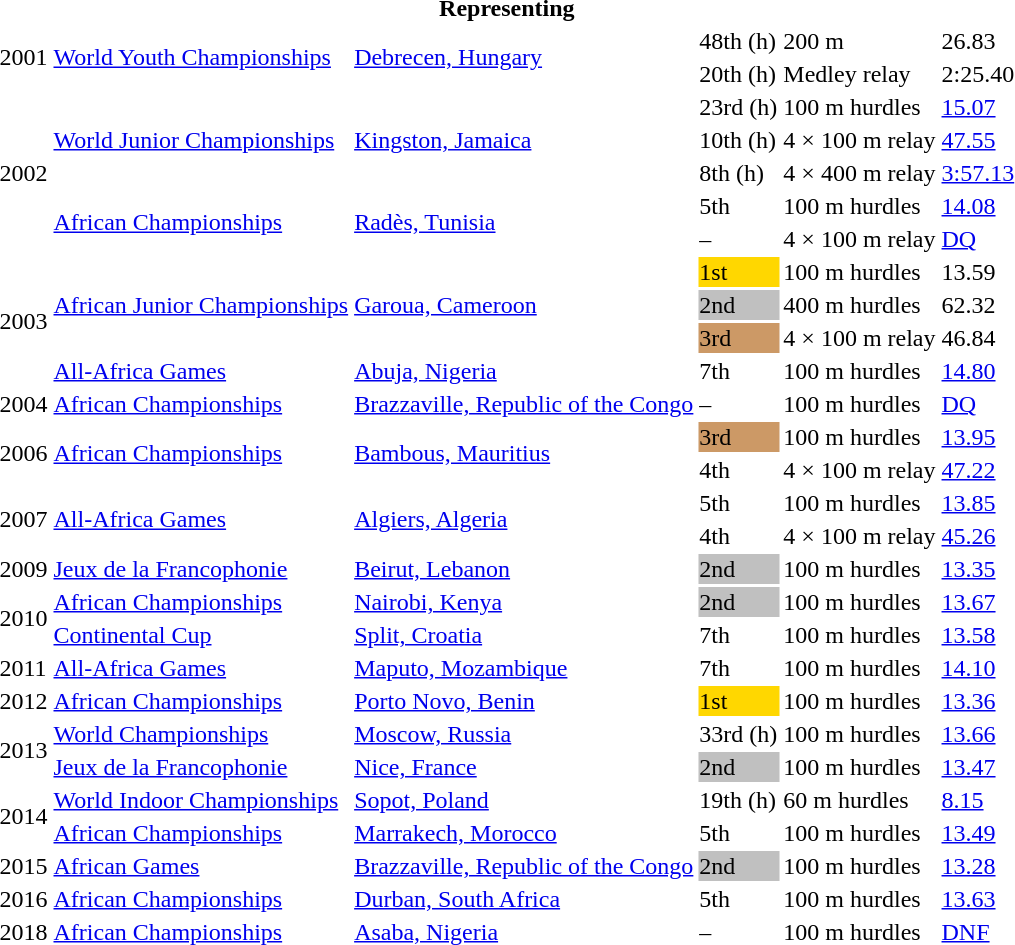<table>
<tr>
<th colspan="6">Representing </th>
</tr>
<tr>
<td rowspan=2>2001</td>
<td rowspan=2><a href='#'>World Youth Championships</a></td>
<td rowspan=2><a href='#'>Debrecen, Hungary</a></td>
<td>48th (h)</td>
<td>200 m</td>
<td>26.83</td>
</tr>
<tr>
<td>20th (h)</td>
<td>Medley relay</td>
<td>2:25.40</td>
</tr>
<tr>
<td rowspan=5>2002</td>
<td rowspan=3><a href='#'>World Junior Championships</a></td>
<td rowspan=3><a href='#'>Kingston, Jamaica</a></td>
<td>23rd (h)</td>
<td>100 m hurdles</td>
<td><a href='#'>15.07</a></td>
</tr>
<tr>
<td>10th (h)</td>
<td>4 × 100 m relay</td>
<td><a href='#'>47.55</a></td>
</tr>
<tr>
<td>8th (h)</td>
<td>4 × 400 m relay</td>
<td><a href='#'>3:57.13</a></td>
</tr>
<tr>
<td rowspan=2><a href='#'>African Championships</a></td>
<td rowspan=2><a href='#'>Radès, Tunisia</a></td>
<td>5th</td>
<td>100 m hurdles</td>
<td><a href='#'>14.08</a></td>
</tr>
<tr>
<td>–</td>
<td>4 × 100 m relay</td>
<td><a href='#'>DQ</a></td>
</tr>
<tr>
<td rowspan=4>2003</td>
<td rowspan=3><a href='#'>African Junior Championships</a></td>
<td rowspan=3><a href='#'>Garoua, Cameroon</a></td>
<td bgcolor=gold>1st</td>
<td>100 m hurdles</td>
<td>13.59</td>
</tr>
<tr>
<td bgcolor=silver>2nd</td>
<td>400 m hurdles</td>
<td>62.32</td>
</tr>
<tr>
<td bgcolor=cc9966>3rd</td>
<td>4 × 100 m relay</td>
<td>46.84</td>
</tr>
<tr>
<td><a href='#'>All-Africa Games</a></td>
<td><a href='#'>Abuja, Nigeria</a></td>
<td>7th</td>
<td>100 m hurdles</td>
<td><a href='#'>14.80</a></td>
</tr>
<tr>
<td>2004</td>
<td><a href='#'>African Championships</a></td>
<td><a href='#'>Brazzaville, Republic of the Congo</a></td>
<td>–</td>
<td>100 m hurdles</td>
<td><a href='#'>DQ</a></td>
</tr>
<tr>
<td rowspan=2>2006</td>
<td rowspan=2><a href='#'>African Championships</a></td>
<td rowspan=2><a href='#'>Bambous, Mauritius</a></td>
<td bgcolor=cc9966>3rd</td>
<td>100 m hurdles</td>
<td><a href='#'>13.95</a></td>
</tr>
<tr>
<td>4th</td>
<td>4 × 100 m relay</td>
<td><a href='#'>47.22</a></td>
</tr>
<tr>
<td rowspan=2>2007</td>
<td rowspan=2><a href='#'>All-Africa Games</a></td>
<td rowspan=2><a href='#'>Algiers, Algeria</a></td>
<td>5th</td>
<td>100 m hurdles</td>
<td><a href='#'>13.85</a></td>
</tr>
<tr>
<td>4th</td>
<td>4 × 100 m relay</td>
<td><a href='#'>45.26</a></td>
</tr>
<tr>
<td>2009</td>
<td><a href='#'>Jeux de la Francophonie</a></td>
<td><a href='#'>Beirut, Lebanon</a></td>
<td bgcolor=silver>2nd</td>
<td>100 m hurdles</td>
<td><a href='#'>13.35</a></td>
</tr>
<tr>
<td rowspan=2>2010</td>
<td><a href='#'>African Championships</a></td>
<td><a href='#'>Nairobi, Kenya</a></td>
<td bgcolor=silver>2nd</td>
<td>100 m hurdles</td>
<td><a href='#'>13.67</a></td>
</tr>
<tr>
<td><a href='#'>Continental Cup</a></td>
<td><a href='#'>Split, Croatia</a></td>
<td>7th</td>
<td>100 m hurdles</td>
<td><a href='#'>13.58</a></td>
</tr>
<tr>
<td>2011</td>
<td><a href='#'>All-Africa Games</a></td>
<td><a href='#'>Maputo, Mozambique</a></td>
<td>7th</td>
<td>100 m hurdles</td>
<td><a href='#'>14.10</a></td>
</tr>
<tr>
<td>2012</td>
<td><a href='#'>African Championships</a></td>
<td><a href='#'>Porto Novo, Benin</a></td>
<td bgcolor=gold>1st</td>
<td>100 m hurdles</td>
<td><a href='#'>13.36</a></td>
</tr>
<tr>
<td rowspan=2>2013</td>
<td><a href='#'>World Championships</a></td>
<td><a href='#'>Moscow, Russia</a></td>
<td>33rd (h)</td>
<td>100 m hurdles</td>
<td><a href='#'>13.66</a></td>
</tr>
<tr>
<td><a href='#'>Jeux de la Francophonie</a></td>
<td><a href='#'>Nice, France</a></td>
<td bgcolor=silver>2nd</td>
<td>100 m hurdles</td>
<td><a href='#'>13.47</a></td>
</tr>
<tr>
<td rowspan=2>2014</td>
<td><a href='#'>World Indoor Championships</a></td>
<td><a href='#'>Sopot, Poland</a></td>
<td>19th (h)</td>
<td>60 m hurdles</td>
<td><a href='#'>8.15</a></td>
</tr>
<tr>
<td><a href='#'>African Championships</a></td>
<td><a href='#'>Marrakech, Morocco</a></td>
<td>5th</td>
<td>100 m hurdles</td>
<td><a href='#'>13.49</a></td>
</tr>
<tr>
<td>2015</td>
<td><a href='#'>African Games</a></td>
<td><a href='#'>Brazzaville, Republic of the Congo</a></td>
<td bgcolor=silver>2nd</td>
<td>100 m hurdles</td>
<td><a href='#'>13.28</a></td>
</tr>
<tr>
<td>2016</td>
<td><a href='#'>African Championships</a></td>
<td><a href='#'>Durban, South Africa</a></td>
<td>5th</td>
<td>100 m hurdles</td>
<td><a href='#'>13.63</a></td>
</tr>
<tr>
<td>2018</td>
<td><a href='#'>African Championships</a></td>
<td><a href='#'>Asaba, Nigeria</a></td>
<td>–</td>
<td>100 m hurdles</td>
<td><a href='#'>DNF</a></td>
</tr>
</table>
